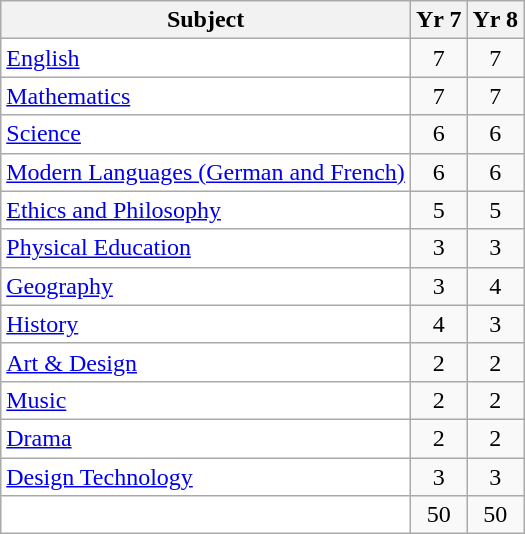<table class="wikitable" style="text-align:center">
<tr>
<th>Subject</th>
<th>Yr 7</th>
<th>Yr 8</th>
</tr>
<tr>
<td style="background:white; text-align:left"><a href='#'>English</a></td>
<td>7</td>
<td>7</td>
</tr>
<tr>
<td style="background:white; text-align:left"><a href='#'>Mathematics</a></td>
<td>7</td>
<td>7</td>
</tr>
<tr>
<td style="background:white; text-align:left"><a href='#'>Science</a></td>
<td>6</td>
<td>6</td>
</tr>
<tr>
<td style="background:white; text-align:left"><a href='#'>Modern Languages (German and French)</a></td>
<td>6</td>
<td>6</td>
</tr>
<tr>
<td style="background:white; text-align:left"><a href='#'>Ethics and Philosophy</a></td>
<td>5</td>
<td>5</td>
</tr>
<tr>
<td style="background:white; text-align:left"><a href='#'>Physical Education</a></td>
<td>3</td>
<td>3</td>
</tr>
<tr>
<td style="background:white; text-align:left"><a href='#'>Geography</a></td>
<td>3</td>
<td>4</td>
</tr>
<tr>
<td style="background:white; text-align:left"><a href='#'>History</a></td>
<td>4</td>
<td>3</td>
</tr>
<tr>
<td style="background:white; text-align:left"><a href='#'>Art & Design</a></td>
<td>2</td>
<td>2</td>
</tr>
<tr>
<td style="background:white; text-align:left"><a href='#'>Music</a></td>
<td>2</td>
<td>2</td>
</tr>
<tr>
<td style="background:white; text-align:left"><a href='#'>Drama</a></td>
<td>2</td>
<td>2</td>
</tr>
<tr>
<td style="background:white; color:white; text-align:left"><a href='#'>Design Technology</a></td>
<td>3</td>
<td>3</td>
</tr>
<tr>
<td style="background:white; color:white; text-align:left">#Subject Choice|Total</td>
<td>50</td>
<td>50</td>
</tr>
</table>
